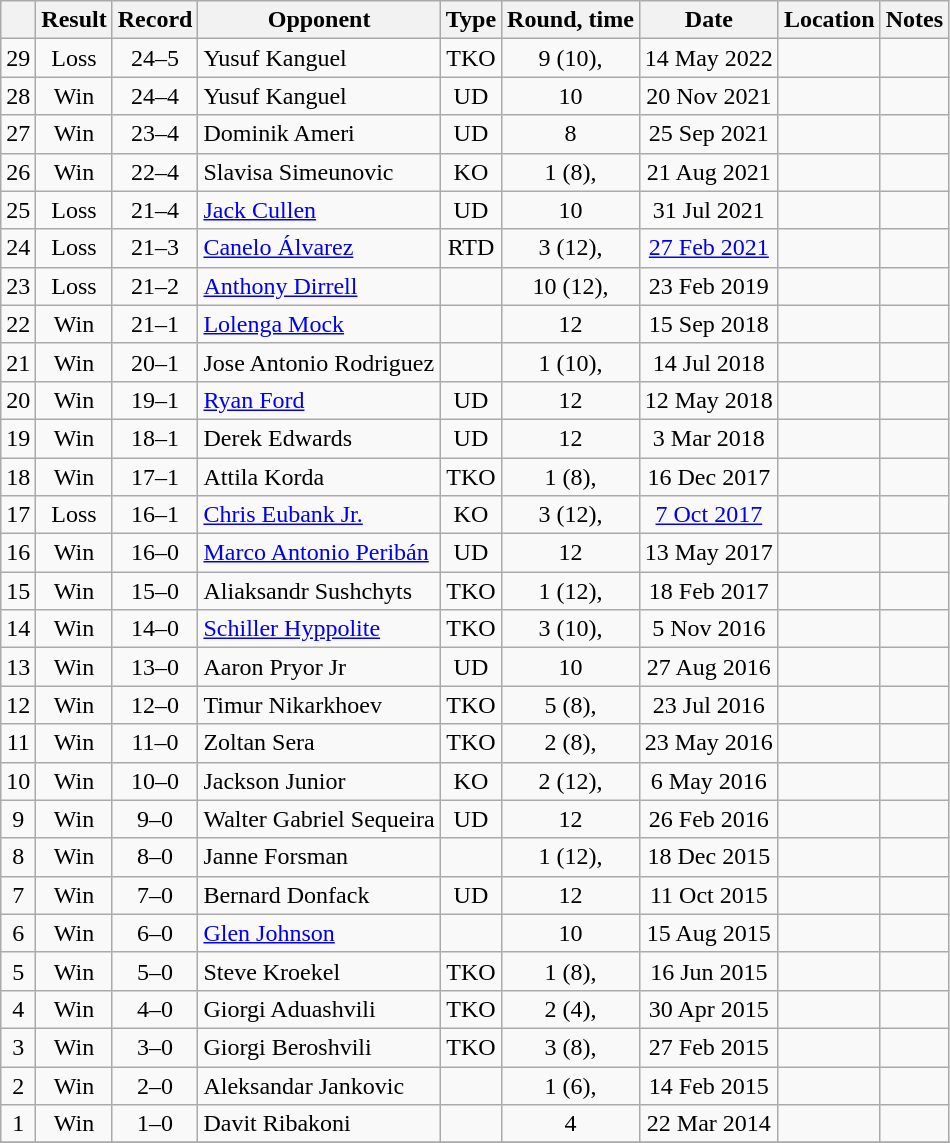<table class="wikitable" style="text-align:center">
<tr>
<th></th>
<th>Result</th>
<th>Record</th>
<th>Opponent</th>
<th>Type</th>
<th>Round, time</th>
<th>Date</th>
<th>Location</th>
<th>Notes</th>
</tr>
<tr>
<td>29</td>
<td>Loss</td>
<td>24–5</td>
<td align=left>Yusuf Kanguel</td>
<td>TKO</td>
<td>9 (10), </td>
<td>14 May 2022</td>
<td align=left></td>
<td align=left></td>
</tr>
<tr>
<td>28</td>
<td>Win</td>
<td>24–4</td>
<td align=left>Yusuf Kanguel</td>
<td>UD</td>
<td>10</td>
<td>20 Nov 2021</td>
<td align=left></td>
<td></td>
</tr>
<tr>
<td>27</td>
<td>Win</td>
<td>23–4</td>
<td align=left>Dominik Ameri</td>
<td>UD</td>
<td>8</td>
<td>25 Sep 2021</td>
<td align=left></td>
<td></td>
</tr>
<tr>
<td>26</td>
<td>Win</td>
<td>22–4</td>
<td align=left>Slavisa Simeunovic</td>
<td>KO</td>
<td>1 (8), </td>
<td>21 Aug 2021</td>
<td align=left></td>
<td></td>
</tr>
<tr>
<td>25</td>
<td>Loss</td>
<td>21–4</td>
<td align=left><a href='#'>Jack Cullen</a></td>
<td>UD</td>
<td>10</td>
<td>31 Jul 2021</td>
<td align=left></td>
<td align=left></td>
</tr>
<tr>
<td>24</td>
<td>Loss</td>
<td>21–3</td>
<td align=left><a href='#'>Canelo Álvarez</a></td>
<td>RTD</td>
<td>3 (12), </td>
<td><a href='#'>27 Feb 2021</a></td>
<td align=left></td>
<td align=left></td>
</tr>
<tr>
<td>23</td>
<td>Loss</td>
<td>21–2</td>
<td align=left><a href='#'>Anthony Dirrell</a></td>
<td></td>
<td>10 (12), </td>
<td>23 Feb 2019</td>
<td align=left></td>
<td align=left></td>
</tr>
<tr>
<td>22</td>
<td>Win</td>
<td>21–1</td>
<td align=left><a href='#'>Lolenga Mock</a></td>
<td></td>
<td>12</td>
<td>15 Sep 2018</td>
<td align=left></td>
<td align=left></td>
</tr>
<tr>
<td>21</td>
<td>Win</td>
<td>20–1</td>
<td align=left>Jose Antonio Rodriguez</td>
<td></td>
<td>1 (10), </td>
<td>14 Jul 2018</td>
<td align=left></td>
<td></td>
</tr>
<tr>
<td>20</td>
<td>Win</td>
<td>19–1</td>
<td align=left><a href='#'>Ryan Ford</a></td>
<td>UD</td>
<td>12</td>
<td>12 May 2018</td>
<td align=left></td>
<td align=left></td>
</tr>
<tr>
<td>19</td>
<td>Win</td>
<td>18–1</td>
<td align=left>Derek Edwards</td>
<td>UD</td>
<td>12</td>
<td>3 Mar 2018</td>
<td align=left></td>
<td align=left></td>
</tr>
<tr>
<td>18</td>
<td>Win</td>
<td>17–1</td>
<td align=left>Attila Korda</td>
<td>TKO</td>
<td>1 (8), </td>
<td>16 Dec 2017</td>
<td align=left></td>
<td></td>
</tr>
<tr>
<td>17</td>
<td>Loss</td>
<td>16–1</td>
<td style="text-align:left;"><a href='#'>Chris Eubank Jr.</a></td>
<td>KO</td>
<td>3 (12), </td>
<td><a href='#'>7 Oct 2017</a></td>
<td align=left></td>
<td align=left></td>
</tr>
<tr>
<td>16</td>
<td>Win</td>
<td>16–0</td>
<td align=left><a href='#'>Marco Antonio Peribán</a></td>
<td>UD</td>
<td>12</td>
<td>13 May 2017</td>
<td align=left></td>
<td align=left></td>
</tr>
<tr>
<td>15</td>
<td>Win</td>
<td>15–0</td>
<td align=left>Aliaksandr Sushchyts</td>
<td>TKO</td>
<td>1 (12), </td>
<td>18 Feb 2017</td>
<td align=left></td>
<td align=left></td>
</tr>
<tr>
<td>14</td>
<td>Win</td>
<td>14–0</td>
<td align=left><a href='#'>Schiller Hyppolite</a></td>
<td>TKO</td>
<td>3 (10), </td>
<td>5 Nov 2016</td>
<td align=left></td>
<td align=left></td>
</tr>
<tr>
<td>13</td>
<td>Win</td>
<td>13–0</td>
<td align=left>Aaron Pryor Jr</td>
<td>UD</td>
<td>10</td>
<td>27 Aug 2016</td>
<td align=left></td>
<td></td>
</tr>
<tr>
<td>12</td>
<td>Win</td>
<td>12–0</td>
<td align=left>Timur Nikarkhoev</td>
<td>TKO</td>
<td>5 (8), </td>
<td>23 Jul 2016</td>
<td align=left></td>
<td></td>
</tr>
<tr>
<td>11</td>
<td>Win</td>
<td>11–0</td>
<td align=left>Zoltan Sera</td>
<td>TKO</td>
<td>2 (8), </td>
<td>23 May 2016</td>
<td align=left></td>
<td></td>
</tr>
<tr>
<td>10</td>
<td>Win</td>
<td>10–0</td>
<td align=left>Jackson Junior</td>
<td>KO</td>
<td>2 (12), </td>
<td>6 May 2016</td>
<td align=left></td>
<td align=left></td>
</tr>
<tr>
<td>9</td>
<td>Win</td>
<td>9–0</td>
<td align=left>Walter Gabriel Sequeira</td>
<td>UD</td>
<td>12</td>
<td>26 Feb 2016</td>
<td align=left></td>
<td align=left></td>
</tr>
<tr>
<td>8</td>
<td>Win</td>
<td>8–0</td>
<td align=left>Janne Forsman</td>
<td></td>
<td>1 (12), </td>
<td>18 Dec 2015</td>
<td align=left></td>
<td align=left></td>
</tr>
<tr>
<td>7</td>
<td>Win</td>
<td>7–0</td>
<td align=left>Bernard Donfack</td>
<td>UD</td>
<td>12</td>
<td>11 Oct 2015</td>
<td align=left></td>
<td align=left></td>
</tr>
<tr>
<td>6</td>
<td>Win</td>
<td>6–0</td>
<td align=left><a href='#'>Glen Johnson</a></td>
<td></td>
<td>10</td>
<td>15 Aug 2015</td>
<td align=left></td>
<td align=left></td>
</tr>
<tr>
<td>5</td>
<td>Win</td>
<td>5–0</td>
<td align=left>Steve Kroekel</td>
<td>TKO</td>
<td>1 (8), </td>
<td>16 Jun 2015</td>
<td align=left></td>
<td></td>
</tr>
<tr>
<td>4</td>
<td>Win</td>
<td>4–0</td>
<td align=left>Giorgi Aduashvili</td>
<td>TKO</td>
<td>2 (4), </td>
<td>30 Apr 2015</td>
<td align=left></td>
<td></td>
</tr>
<tr>
<td>3</td>
<td>Win</td>
<td>3–0</td>
<td align=left>Giorgi Beroshvili</td>
<td>TKO</td>
<td>3 (8), </td>
<td>27 Feb 2015</td>
<td align=left></td>
<td></td>
</tr>
<tr>
<td>2</td>
<td>Win</td>
<td>2–0</td>
<td align=left>Aleksandar Jankovic</td>
<td></td>
<td>1 (6), </td>
<td>14 Feb 2015</td>
<td align=left></td>
<td></td>
</tr>
<tr>
<td>1</td>
<td>Win</td>
<td>1–0</td>
<td align=left>Davit Ribakoni</td>
<td></td>
<td>4</td>
<td>22 Mar 2014</td>
<td align=left></td>
<td></td>
</tr>
<tr>
</tr>
</table>
